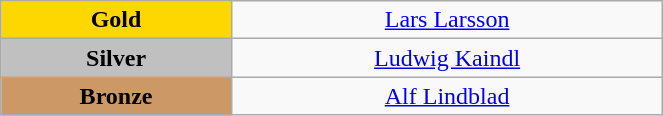<table class="wikitable" style="text-align:center; " width="35%">
<tr>
<td bgcolor="gold"><strong>Gold</strong></td>
<td><a href='#'>Lars Larsson</a><br>  <small><em></em></small></td>
</tr>
<tr>
<td bgcolor="silver"><strong>Silver</strong></td>
<td><a href='#'>Ludwig Kaindl</a><br>  <small><em></em></small></td>
</tr>
<tr>
<td bgcolor="CC9966"><strong>Bronze</strong></td>
<td><a href='#'>Alf Lindblad</a><br>  <small><em></em></small></td>
</tr>
</table>
